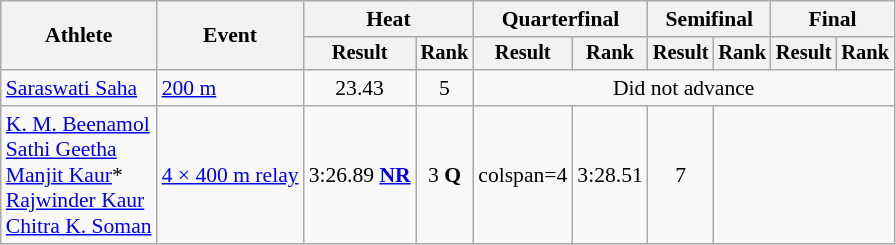<table class=wikitable style="font-size:90%">
<tr>
<th rowspan="2">Athlete</th>
<th rowspan="2">Event</th>
<th colspan="2">Heat</th>
<th colspan="2">Quarterfinal</th>
<th colspan="2">Semifinal</th>
<th colspan="2">Final</th>
</tr>
<tr style="font-size:95%">
<th>Result</th>
<th>Rank</th>
<th>Result</th>
<th>Rank</th>
<th>Result</th>
<th>Rank</th>
<th>Result</th>
<th>Rank</th>
</tr>
<tr align=center>
<td align=left><a href='#'>Saraswati Saha</a></td>
<td align=left><a href='#'>200 m</a></td>
<td>23.43</td>
<td>5</td>
<td colspan=6>Did not advance</td>
</tr>
<tr align=center>
<td align=left><a href='#'>K. M. Beenamol</a><br><a href='#'>Sathi Geetha</a><br><a href='#'>Manjit Kaur</a>*<br><a href='#'>Rajwinder Kaur</a><br><a href='#'>Chitra K. Soman</a></td>
<td align=left><a href='#'>4 × 400 m relay</a></td>
<td>3:26.89 <strong><a href='#'>NR</a></strong></td>
<td>3 <strong>Q</strong></td>
<td>colspan=4 </td>
<td>3:28.51</td>
<td>7</td>
</tr>
</table>
